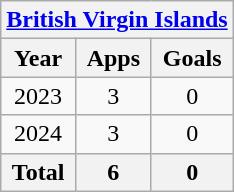<table class="wikitable" style="text-align:center">
<tr>
<th colspan=3><a href='#'>British Virgin Islands</a></th>
</tr>
<tr>
<th>Year</th>
<th>Apps</th>
<th>Goals</th>
</tr>
<tr>
<td>2023</td>
<td>3</td>
<td>0</td>
</tr>
<tr>
<td>2024</td>
<td>3</td>
<td>0</td>
</tr>
<tr>
<th>Total</th>
<th>6</th>
<th>0</th>
</tr>
</table>
